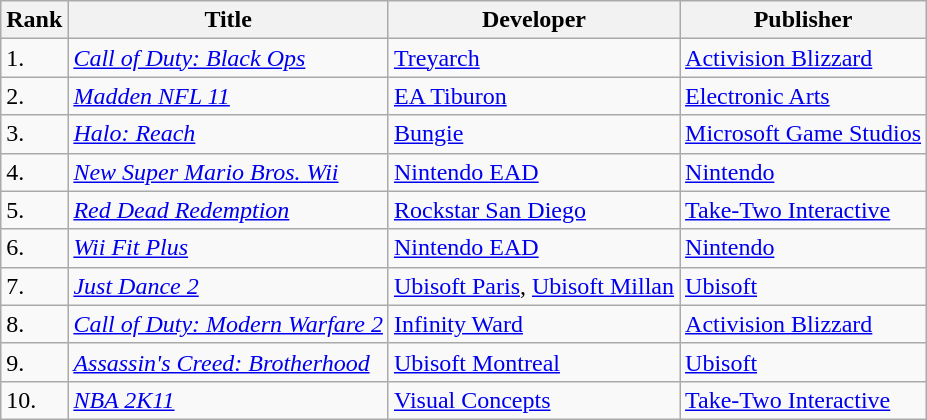<table class="wikitable">
<tr>
<th>Rank</th>
<th>Title</th>
<th>Developer</th>
<th>Publisher</th>
</tr>
<tr>
<td>1.</td>
<td><em><a href='#'>Call of Duty: Black Ops</a></em></td>
<td><a href='#'>Treyarch</a></td>
<td><a href='#'>Activision Blizzard</a></td>
</tr>
<tr>
<td>2.</td>
<td><em><a href='#'>Madden NFL 11</a></em></td>
<td><a href='#'>EA Tiburon</a></td>
<td><a href='#'>Electronic Arts</a></td>
</tr>
<tr>
<td>3.</td>
<td><em><a href='#'>Halo: Reach</a></em></td>
<td><a href='#'>Bungie</a></td>
<td><a href='#'>Microsoft Game Studios</a></td>
</tr>
<tr>
<td>4.</td>
<td><em><a href='#'>New Super Mario Bros. Wii</a></em></td>
<td><a href='#'>Nintendo EAD</a></td>
<td><a href='#'>Nintendo</a></td>
</tr>
<tr>
<td>5.</td>
<td><em><a href='#'>Red Dead Redemption</a></em></td>
<td><a href='#'>Rockstar San Diego</a></td>
<td><a href='#'>Take-Two Interactive</a></td>
</tr>
<tr>
<td>6.</td>
<td><em><a href='#'>Wii Fit Plus</a></em></td>
<td><a href='#'>Nintendo EAD</a></td>
<td><a href='#'>Nintendo</a></td>
</tr>
<tr>
<td>7.</td>
<td><em><a href='#'>Just Dance 2</a></em></td>
<td><a href='#'>Ubisoft Paris</a>, <a href='#'>Ubisoft Millan</a></td>
<td><a href='#'>Ubisoft</a></td>
</tr>
<tr>
<td>8.</td>
<td><em><a href='#'>Call of Duty: Modern Warfare 2</a></em></td>
<td><a href='#'>Infinity Ward</a></td>
<td><a href='#'>Activision Blizzard</a></td>
</tr>
<tr>
<td>9.</td>
<td><em><a href='#'>Assassin's Creed: Brotherhood</a></em></td>
<td><a href='#'>Ubisoft Montreal</a></td>
<td><a href='#'>Ubisoft</a></td>
</tr>
<tr>
<td>10.</td>
<td><em><a href='#'>NBA 2K11</a></em></td>
<td><a href='#'>Visual Concepts</a></td>
<td><a href='#'>Take-Two Interactive</a></td>
</tr>
</table>
